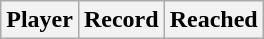<table class="wikitable sortable" style="text-align:center;">
<tr>
<th>Player</th>
<th>Record</th>
<th>Reached</th>
</tr>
</table>
